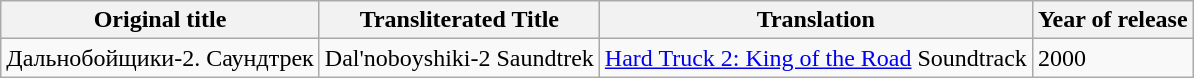<table class="wikitable">
<tr>
<th>Original title</th>
<th>Transliterated Title</th>
<th>Translation</th>
<th>Year of release</th>
</tr>
<tr>
<td>Дальнобойщики-2. Саундтрек</td>
<td>Dal'noboyshiki-2 Saundtrek</td>
<td><a href='#'>Hard Truck 2: King of the Road</a> Soundtrack</td>
<td>2000</td>
</tr>
</table>
